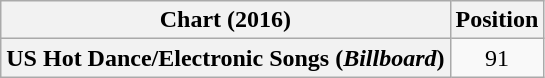<table class="wikitable sortable plainrowheaders" style="text-align:center">
<tr>
<th scope="col">Chart (2016)</th>
<th scope="col">Position</th>
</tr>
<tr>
<th scope="row">US Hot Dance/Electronic Songs (<em>Billboard</em>)</th>
<td>91</td>
</tr>
</table>
